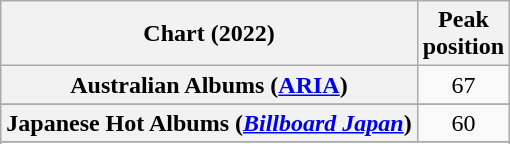<table class="wikitable sortable plainrowheaders" style="text-align:center">
<tr>
<th scope="col">Chart (2022)</th>
<th scope="col">Peak<br>position</th>
</tr>
<tr>
<th scope="row">Australian Albums (<a href='#'>ARIA</a>)</th>
<td>67</td>
</tr>
<tr>
</tr>
<tr>
</tr>
<tr>
</tr>
<tr>
<th scope="row">Japanese Hot Albums (<em><a href='#'>Billboard Japan</a></em>)</th>
<td>60</td>
</tr>
<tr>
</tr>
<tr>
</tr>
<tr>
</tr>
<tr>
</tr>
<tr>
</tr>
</table>
